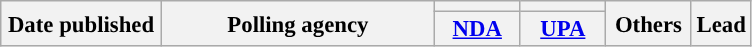<table class="wikitable sortable" style="text-align:center;font-size:95%;line-height:16px">
<tr>
<th rowspan="2" width="100px">Date published</th>
<th rowspan="2" width="175px">Polling agency</th>
<th style="background:"></th>
<th style="background:"></th>
<th rowspan="2" width="50px" class="unsortable">Others</th>
<th rowspan="2">Lead</th>
</tr>
<tr>
<th width="50px" class="unsortable"><a href='#'>NDA</a></th>
<th width="50px" class="unsortable"><a href='#'>UPA</a></th>
</tr>
</table>
